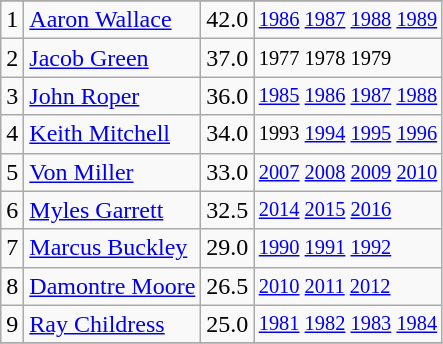<table class="wikitable">
<tr>
</tr>
<tr>
<td>1</td>
<td><a href='#'>Aaron Wallace</a></td>
<td>42.0</td>
<td style="font-size:85%;"><a href='#'>1986</a> <a href='#'>1987</a> <a href='#'>1988</a> <a href='#'>1989</a></td>
</tr>
<tr>
<td>2</td>
<td><a href='#'>Jacob Green</a></td>
<td>37.0</td>
<td style="font-size:85%;">1977 1978 1979</td>
</tr>
<tr>
<td>3</td>
<td><a href='#'>John Roper</a></td>
<td>36.0</td>
<td style="font-size:85%;"><a href='#'>1985</a> <a href='#'>1986</a> <a href='#'>1987</a> <a href='#'>1988</a></td>
</tr>
<tr>
<td>4</td>
<td><a href='#'>Keith Mitchell</a></td>
<td>34.0</td>
<td style="font-size:85%;">1993 <a href='#'>1994</a> <a href='#'>1995</a> <a href='#'>1996</a></td>
</tr>
<tr>
<td>5</td>
<td><a href='#'>Von Miller</a></td>
<td>33.0</td>
<td style="font-size:85%;"><a href='#'>2007</a> <a href='#'>2008</a> <a href='#'>2009</a> <a href='#'>2010</a></td>
</tr>
<tr>
<td>6</td>
<td><a href='#'>Myles Garrett</a></td>
<td>32.5</td>
<td style="font-size:85%;"><a href='#'>2014</a> <a href='#'>2015</a> <a href='#'>2016</a></td>
</tr>
<tr>
<td>7</td>
<td><a href='#'>Marcus Buckley</a></td>
<td>29.0</td>
<td style="font-size:85%;"><a href='#'>1990</a> <a href='#'>1991</a> <a href='#'>1992</a></td>
</tr>
<tr>
<td>8</td>
<td><a href='#'>Damontre Moore</a></td>
<td>26.5</td>
<td style="font-size:85%;"><a href='#'>2010</a> <a href='#'>2011</a> <a href='#'>2012</a></td>
</tr>
<tr>
<td>9</td>
<td><a href='#'>Ray Childress</a></td>
<td>25.0</td>
<td style="font-size:85%;"><a href='#'>1981</a> <a href='#'>1982</a> <a href='#'>1983</a> <a href='#'>1984</a></td>
</tr>
<tr>
</tr>
</table>
